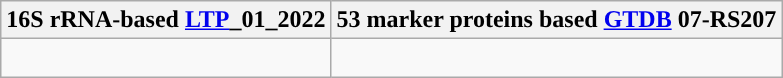<table class="wikitable">
<tr>
<th colspan=1>16S rRNA-based <a href='#'>LTP</a>_01_2022</th>
<th colspan=1>53 marker proteins based <a href='#'>GTDB</a> 07-RS207</th>
</tr>
<tr>
<td style="vertical-align:top"><br></td>
<td><br></td>
</tr>
</table>
